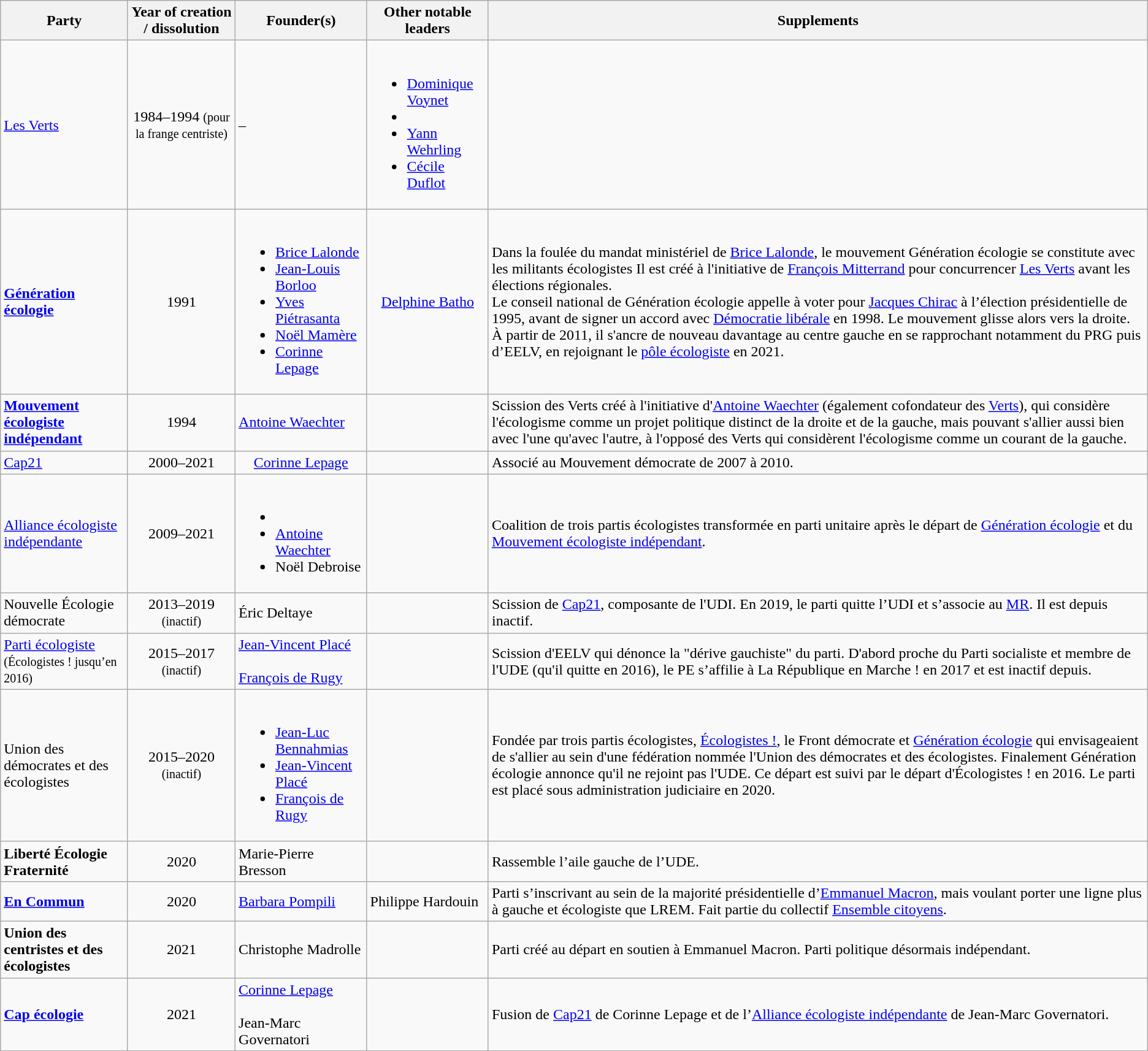<table class="wikitable sortable" align="center">
<tr>
<th>Party</th>
<th>Year of creation / dissolution</th>
<th>Founder(s)</th>
<th>Other notable leaders</th>
<th>Supplements</th>
</tr>
<tr>
<td><a href='#'>Les Verts</a></td>
<td align="center">1984–1994 <small>(pour la frange centriste)</small></td>
<td>–</td>
<td><br><ul><li><a href='#'>Dominique Voynet</a></li><li></li><li><a href='#'>Yann Wehrling</a></li><li><a href='#'>Cécile Duflot</a></li></ul></td>
<td></td>
</tr>
<tr>
<td><strong><a href='#'>Génération écologie</a></strong></td>
<td align="center">1991</td>
<td><br><ul><li><a href='#'>Brice Lalonde</a></li><li><a href='#'>Jean-Louis Borloo</a></li><li><a href='#'>Yves Piétrasanta</a></li><li><a href='#'>Noël Mamère</a></li><li><a href='#'>Corinne Lepage</a></li></ul></td>
<td align="center"><a href='#'>Delphine Batho</a></td>
<td>Dans la foulée du mandat ministériel de <a href='#'>Brice Lalonde</a>, le mouvement Génération écologie se constitute avec les militants écologistes Il est créé à l'initiative de <a href='#'>François Mitterrand</a> pour concurrencer <a href='#'>Les Verts</a> avant les élections régionales.<br>Le conseil national de Génération écologie appelle à voter pour <a href='#'>Jacques Chirac</a> à l’élection présidentielle de 1995, avant de signer un accord avec <a href='#'>Démocratie libérale</a> en 1998. Le mouvement glisse alors vers la droite. À partir de 2011, il s'ancre de nouveau davantage au centre gauche en se rapprochant notamment du PRG puis d’EELV, en rejoignant le <a href='#'>pôle écologiste</a> en 2021.</td>
</tr>
<tr>
<td><strong><a href='#'>Mouvement écologiste indépendant</a></strong></td>
<td align="center">1994</td>
<td><a href='#'>Antoine Waechter</a></td>
<td></td>
<td>Scission des Verts créé à l'initiative d'<a href='#'>Antoine Waechter</a> (également cofondateur des <a href='#'>Verts</a>), qui considère l'écologisme comme un projet politique distinct de la droite et de la gauche, mais pouvant s'allier aussi bien avec l'une qu'avec l'autre, à l'opposé des Verts qui considèrent l'écologisme comme un courant de la gauche.</td>
</tr>
<tr>
<td><a href='#'>Cap21</a></td>
<td align="center">2000–2021</td>
<td align="center"><a href='#'>Corinne Lepage</a></td>
<td align="center"></td>
<td>Associé au Mouvement démocrate de 2007 à 2010.</td>
</tr>
<tr>
<td><a href='#'>Alliance écologiste indépendante</a></td>
<td align="center">2009–2021</td>
<td><br><ul><li></li><li><a href='#'>Antoine Waechter</a></li><li>Noël Debroise</li></ul></td>
<td></td>
<td>Coalition de trois partis écologistes transformée en parti unitaire après le départ de <a href='#'>Génération écologie</a> et du <a href='#'>Mouvement écologiste indépendant</a>.</td>
</tr>
<tr>
<td>Nouvelle Écologie démocrate</td>
<td align="center">2013–2019 <small>(inactif)</small></td>
<td>Éric Deltaye</td>
<td></td>
<td>Scission de <a href='#'>Cap21</a>, composante de l'UDI. En 2019, le parti quitte l’UDI et s’associe au <a href='#'>MR</a>. Il est depuis inactif.</td>
</tr>
<tr>
<td><a href='#'>Parti écologiste</a><br><small>(Écologistes ! jusqu’en 2016)</small></td>
<td align="center">2015–2017 <small>(inactif)</small></td>
<td><a href='#'>Jean-Vincent Placé</a><br><br><a href='#'>François de Rugy</a></td>
<td></td>
<td>Scission d'EELV qui dénonce la "dérive gauchiste" du parti. D'abord proche du Parti socialiste et membre de l'UDE (qu'il quitte en 2016), le PE  s’affilie à La République en Marche ! en 2017 et est inactif depuis.</td>
</tr>
<tr>
<td>Union des démocrates et des écologistes</td>
<td align="center">2015–2020 <small>(inactif)</small></td>
<td><br><ul><li><a href='#'>Jean-Luc Bennahmias</a></li><li><a href='#'>Jean-Vincent Placé</a></li><li><a href='#'>François de Rugy</a></li></ul></td>
<td></td>
<td>Fondée par trois partis écologistes, <a href='#'>Écologistes !</a>, le Front démocrate et <a href='#'>Génération écologie</a> qui envisageaient de s'allier au sein d'une fédération nommée l'Union des démocrates et des écologistes. Finalement Génération écologie annonce qu'il ne rejoint pas l'UDE. Ce départ est suivi par le départ d'Écologistes ! en 2016. Le parti est placé sous administration judiciaire en 2020.</td>
</tr>
<tr>
<td><strong>Liberté Écologie Fraternité</strong></td>
<td align="center">2020</td>
<td>Marie-Pierre Bresson</td>
<td></td>
<td>Rassemble l’aile gauche de l’UDE.</td>
</tr>
<tr>
<td><strong><a href='#'>En Commun</a></strong></td>
<td align="center">2020</td>
<td><a href='#'>Barbara Pompili</a></td>
<td>Philippe Hardouin</td>
<td>Parti s’inscrivant au sein de la majorité présidentielle d’<a href='#'>Emmanuel Macron</a>, mais voulant porter une ligne plus à gauche et écologiste que LREM. Fait partie du collectif <a href='#'>Ensemble citoyens</a>.</td>
</tr>
<tr>
<td><strong>Union des centristes et des écologistes</strong></td>
<td align="center">2021</td>
<td>Christophe Madrolle</td>
<td></td>
<td>Parti créé au départ en soutien à Emmanuel Macron. Parti politique désormais indépendant.</td>
</tr>
<tr>
<td><strong><a href='#'>Cap écologie</a></strong></td>
<td align="center">2021</td>
<td><a href='#'>Corinne Lepage</a><br><br>Jean-Marc Governatori</td>
<td></td>
<td>Fusion de <a href='#'>Cap21</a> de Corinne Lepage et de l’<a href='#'>Alliance écologiste indépendante</a> de Jean-Marc Governatori.</td>
</tr>
</table>
